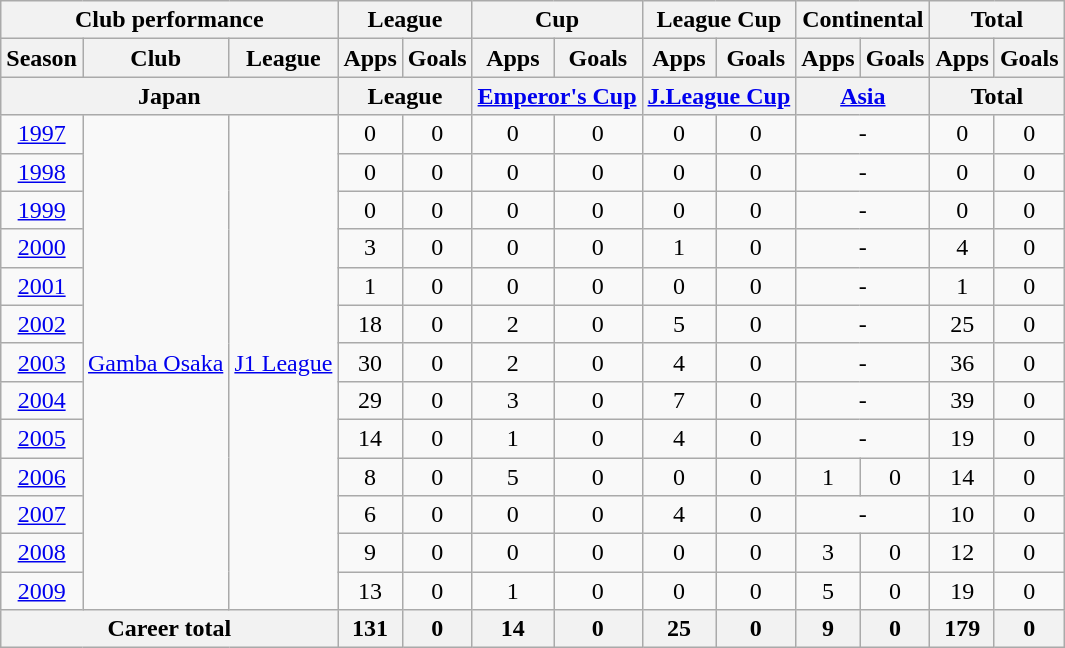<table class="wikitable" style="text-align:center">
<tr>
<th colspan=3>Club performance</th>
<th colspan=2>League</th>
<th colspan=2>Cup</th>
<th colspan=2>League Cup</th>
<th colspan=2>Continental</th>
<th colspan=2>Total</th>
</tr>
<tr>
<th>Season</th>
<th>Club</th>
<th>League</th>
<th>Apps</th>
<th>Goals</th>
<th>Apps</th>
<th>Goals</th>
<th>Apps</th>
<th>Goals</th>
<th>Apps</th>
<th>Goals</th>
<th>Apps</th>
<th>Goals</th>
</tr>
<tr>
<th colspan=3>Japan</th>
<th colspan=2>League</th>
<th colspan=2><a href='#'>Emperor's Cup</a></th>
<th colspan=2><a href='#'>J.League Cup</a></th>
<th colspan=2><a href='#'>Asia</a></th>
<th colspan=2>Total</th>
</tr>
<tr>
<td><a href='#'>1997</a></td>
<td rowspan="13"><a href='#'>Gamba Osaka</a></td>
<td rowspan="13"><a href='#'>J1 League</a></td>
<td>0</td>
<td>0</td>
<td>0</td>
<td>0</td>
<td>0</td>
<td>0</td>
<td colspan="2">-</td>
<td>0</td>
<td>0</td>
</tr>
<tr>
<td><a href='#'>1998</a></td>
<td>0</td>
<td>0</td>
<td>0</td>
<td>0</td>
<td>0</td>
<td>0</td>
<td colspan="2">-</td>
<td>0</td>
<td>0</td>
</tr>
<tr>
<td><a href='#'>1999</a></td>
<td>0</td>
<td>0</td>
<td>0</td>
<td>0</td>
<td>0</td>
<td>0</td>
<td colspan="2">-</td>
<td>0</td>
<td>0</td>
</tr>
<tr>
<td><a href='#'>2000</a></td>
<td>3</td>
<td>0</td>
<td>0</td>
<td>0</td>
<td>1</td>
<td>0</td>
<td colspan="2">-</td>
<td>4</td>
<td>0</td>
</tr>
<tr>
<td><a href='#'>2001</a></td>
<td>1</td>
<td>0</td>
<td>0</td>
<td>0</td>
<td>0</td>
<td>0</td>
<td colspan="2">-</td>
<td>1</td>
<td>0</td>
</tr>
<tr>
<td><a href='#'>2002</a></td>
<td>18</td>
<td>0</td>
<td>2</td>
<td>0</td>
<td>5</td>
<td>0</td>
<td colspan="2">-</td>
<td>25</td>
<td>0</td>
</tr>
<tr>
<td><a href='#'>2003</a></td>
<td>30</td>
<td>0</td>
<td>2</td>
<td>0</td>
<td>4</td>
<td>0</td>
<td colspan="2">-</td>
<td>36</td>
<td>0</td>
</tr>
<tr>
<td><a href='#'>2004</a></td>
<td>29</td>
<td>0</td>
<td>3</td>
<td>0</td>
<td>7</td>
<td>0</td>
<td colspan="2">-</td>
<td>39</td>
<td>0</td>
</tr>
<tr>
<td><a href='#'>2005</a></td>
<td>14</td>
<td>0</td>
<td>1</td>
<td>0</td>
<td>4</td>
<td>0</td>
<td colspan="2">-</td>
<td>19</td>
<td>0</td>
</tr>
<tr>
<td><a href='#'>2006</a></td>
<td>8</td>
<td>0</td>
<td>5</td>
<td>0</td>
<td>0</td>
<td>0</td>
<td>1</td>
<td>0</td>
<td>14</td>
<td>0</td>
</tr>
<tr>
<td><a href='#'>2007</a></td>
<td>6</td>
<td>0</td>
<td>0</td>
<td>0</td>
<td>4</td>
<td>0</td>
<td colspan="2">-</td>
<td>10</td>
<td>0</td>
</tr>
<tr>
<td><a href='#'>2008</a></td>
<td>9</td>
<td>0</td>
<td>0</td>
<td>0</td>
<td>0</td>
<td>0</td>
<td>3</td>
<td>0</td>
<td>12</td>
<td>0</td>
</tr>
<tr>
<td><a href='#'>2009</a></td>
<td>13</td>
<td>0</td>
<td>1</td>
<td>0</td>
<td>0</td>
<td>0</td>
<td>5</td>
<td>0</td>
<td>19</td>
<td>0</td>
</tr>
<tr>
<th colspan=3>Career total</th>
<th>131</th>
<th>0</th>
<th>14</th>
<th>0</th>
<th>25</th>
<th>0</th>
<th>9</th>
<th>0</th>
<th>179</th>
<th>0</th>
</tr>
</table>
